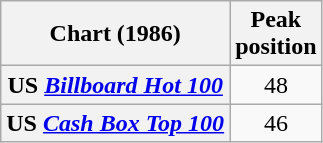<table class="wikitable sortable plainrowheaders">
<tr>
<th scope="col">Chart (1986)</th>
<th scope="col">Peak<br>position</th>
</tr>
<tr>
<th scope=“row”>US <em><a href='#'>Billboard Hot 100</a></em></th>
<td style="text-align:center;">48</td>
</tr>
<tr>
<th scope=“row”>US <em><a href='#'>Cash Box Top 100</a></em> </th>
<td style="text-align:center;">46</td>
</tr>
</table>
